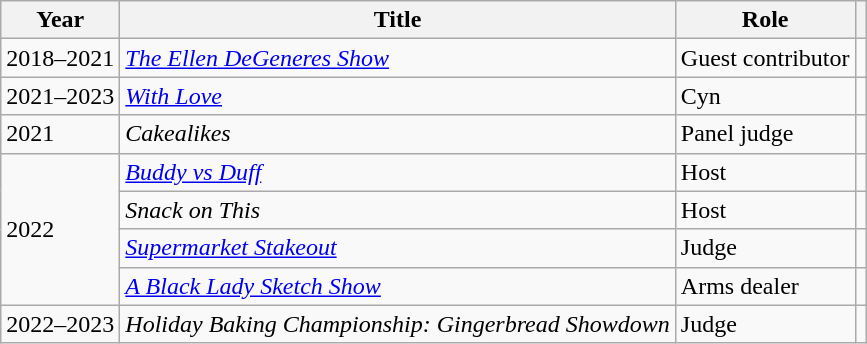<table class="wikitable plainrowheaders" style="margin-right: 0;">
<tr>
<th scope="col">Year</th>
<th scope="col">Title</th>
<th scope="col" class="unsortable">Role</th>
<th scope="col" class="unsortable"></th>
</tr>
<tr>
<td>2018–2021</td>
<td><em><a href='#'>The Ellen DeGeneres Show</a></em></td>
<td>Guest contributor</td>
<td style="text-align: center;"></td>
</tr>
<tr>
<td>2021–2023</td>
<td><em><a href='#'>With Love</a></em></td>
<td>Cyn</td>
<td style="text-align: center;"></td>
</tr>
<tr>
<td>2021</td>
<td><em>Cakealikes</em></td>
<td>Panel judge</td>
<td style="text-align: center;"></td>
</tr>
<tr>
<td rowspan="4">2022</td>
<td><em><a href='#'>Buddy vs Duff</a></em></td>
<td>Host</td>
<td style="text-align: center;"></td>
</tr>
<tr>
<td><em>Snack on This</em></td>
<td>Host</td>
<td style="text-align: center;"></td>
</tr>
<tr>
<td><em><a href='#'>Supermarket Stakeout</a></em></td>
<td>Judge</td>
<td style="text-align: center;"></td>
</tr>
<tr>
<td><em><a href='#'>A Black Lady Sketch Show</a></em></td>
<td>Arms dealer</td>
<td style="text-align: center;"></td>
</tr>
<tr>
<td>2022–2023</td>
<td><em>Holiday Baking Championship: Gingerbread Showdown</em></td>
<td>Judge</td>
<td style="text-align: center;"></td>
</tr>
</table>
